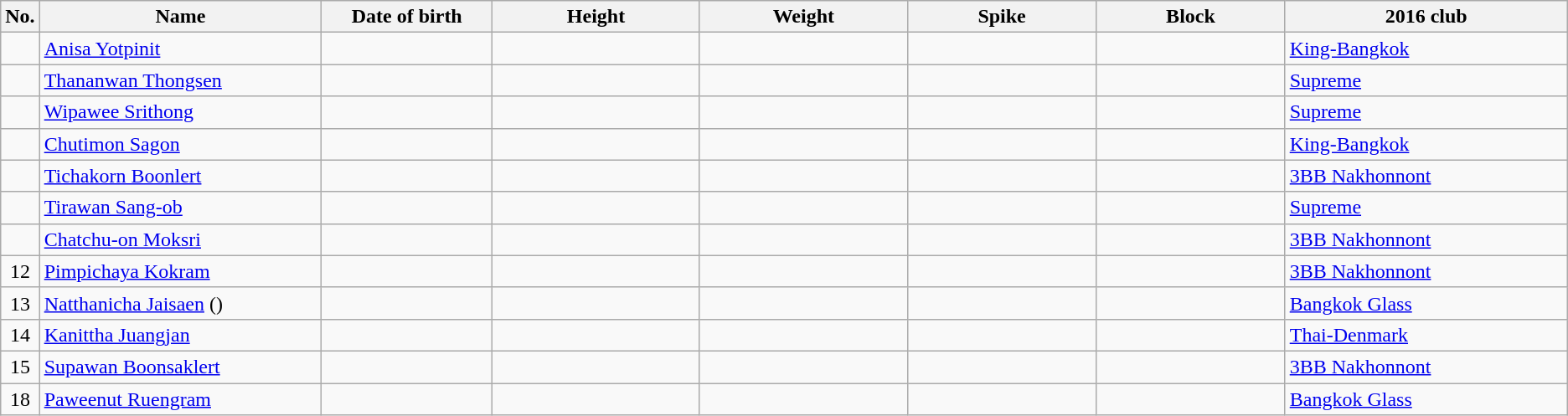<table class="wikitable sortable" style="text-align:center;">
<tr>
<th>No.</th>
<th style="width:15em">Name</th>
<th style="width:9em">Date of birth</th>
<th style="width:11em">Height</th>
<th style="width:11em">Weight</th>
<th style="width:10em">Spike</th>
<th style="width:10em">Block</th>
<th style="width:15em">2016 club</th>
</tr>
<tr>
<td></td>
<td align=left><a href='#'>Anisa Yotpinit</a></td>
<td align=right></td>
<td></td>
<td></td>
<td></td>
<td></td>
<td align=left> <a href='#'>King-Bangkok</a></td>
</tr>
<tr>
<td></td>
<td align=left><a href='#'>Thananwan Thongsen</a></td>
<td align=right></td>
<td></td>
<td></td>
<td></td>
<td></td>
<td align=left> <a href='#'>Supreme</a></td>
</tr>
<tr>
<td></td>
<td align=left><a href='#'>Wipawee Srithong</a></td>
<td align=right></td>
<td></td>
<td></td>
<td></td>
<td></td>
<td align=left> <a href='#'>Supreme</a></td>
</tr>
<tr>
<td></td>
<td align=left><a href='#'>Chutimon Sagon</a></td>
<td align=right></td>
<td></td>
<td></td>
<td></td>
<td></td>
<td align=left> <a href='#'>King-Bangkok</a></td>
</tr>
<tr>
<td></td>
<td align=left><a href='#'>Tichakorn Boonlert</a></td>
<td align=right></td>
<td></td>
<td></td>
<td></td>
<td></td>
<td align=left> <a href='#'>3BB Nakhonnont</a></td>
</tr>
<tr>
<td></td>
<td align=left><a href='#'>Tirawan Sang-ob</a></td>
<td align=right></td>
<td></td>
<td></td>
<td></td>
<td></td>
<td align=left> <a href='#'>Supreme</a></td>
</tr>
<tr>
<td></td>
<td align=left><a href='#'>Chatchu-on Moksri</a></td>
<td align=right></td>
<td></td>
<td></td>
<td></td>
<td></td>
<td align=left> <a href='#'>3BB Nakhonnont</a></td>
</tr>
<tr>
<td>12</td>
<td align=left><a href='#'>Pimpichaya Kokram</a></td>
<td align=right></td>
<td></td>
<td></td>
<td></td>
<td></td>
<td align=left> <a href='#'>3BB Nakhonnont</a></td>
</tr>
<tr>
<td>13</td>
<td align=left><a href='#'>Natthanicha Jaisaen</a> ()</td>
<td align=right></td>
<td></td>
<td></td>
<td></td>
<td></td>
<td align=left> <a href='#'>Bangkok Glass</a></td>
</tr>
<tr>
<td>14</td>
<td align=left><a href='#'>Kanittha Juangjan</a></td>
<td align=right></td>
<td></td>
<td></td>
<td></td>
<td></td>
<td align=left> <a href='#'>Thai-Denmark</a></td>
</tr>
<tr>
<td>15</td>
<td align=left><a href='#'>Supawan Boonsaklert</a></td>
<td align=right></td>
<td></td>
<td></td>
<td></td>
<td></td>
<td align=left> <a href='#'>3BB Nakhonnont</a></td>
</tr>
<tr>
<td>18</td>
<td align=left><a href='#'>Paweenut Ruengram</a></td>
<td align=right></td>
<td></td>
<td></td>
<td></td>
<td></td>
<td align=left> <a href='#'>Bangkok Glass</a></td>
</tr>
</table>
